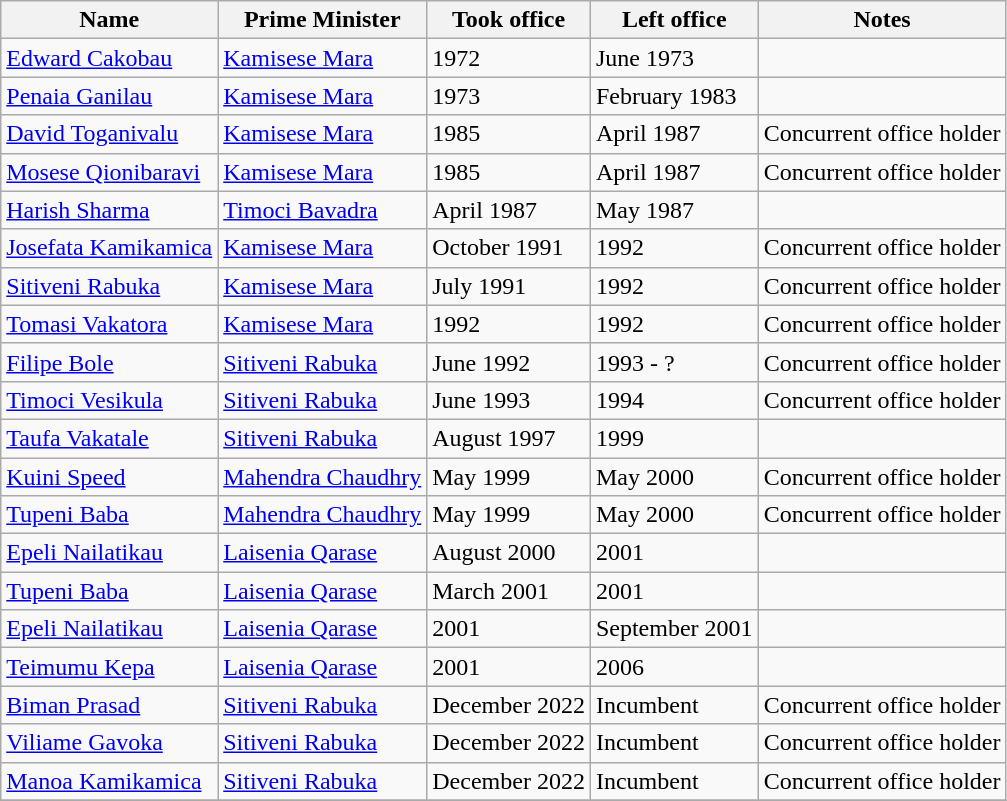<table class="wikitable">
<tr>
<th>Name</th>
<th>Prime Minister</th>
<th>Took office</th>
<th>Left office</th>
<th>Notes</th>
</tr>
<tr>
<td><a href='#'>Edward Cakobau</a></td>
<td><a href='#'>Kamisese Mara</a></td>
<td>1972</td>
<td>June 1973</td>
<td></td>
</tr>
<tr>
<td><a href='#'>Penaia Ganilau</a></td>
<td><a href='#'>Kamisese Mara</a></td>
<td>1973</td>
<td>February 1983</td>
<td></td>
</tr>
<tr>
<td><a href='#'>David Toganivalu</a></td>
<td><a href='#'>Kamisese Mara</a></td>
<td>1985</td>
<td>April 1987</td>
<td>Concurrent office holder</td>
</tr>
<tr>
<td><a href='#'>Mosese Qionibaravi</a></td>
<td><a href='#'>Kamisese Mara</a></td>
<td>1985</td>
<td>April 1987</td>
<td>Concurrent office holder</td>
</tr>
<tr>
<td><a href='#'>Harish Sharma</a></td>
<td><a href='#'>Timoci Bavadra</a></td>
<td>April 1987</td>
<td>May 1987</td>
<td></td>
</tr>
<tr>
<td><a href='#'>Josefata Kamikamica</a></td>
<td><a href='#'>Kamisese Mara</a></td>
<td>October 1991</td>
<td>1992</td>
<td>Concurrent office holder</td>
</tr>
<tr>
<td><a href='#'>Sitiveni Rabuka</a></td>
<td><a href='#'>Kamisese Mara</a></td>
<td>July 1991</td>
<td>1992</td>
<td>Concurrent office holder</td>
</tr>
<tr>
<td><a href='#'>Tomasi Vakatora</a></td>
<td><a href='#'>Kamisese Mara</a></td>
<td>1992</td>
<td>1992</td>
<td>Concurrent office holder</td>
</tr>
<tr>
<td><a href='#'>Filipe Bole</a></td>
<td><a href='#'>Sitiveni Rabuka</a></td>
<td>June 1992</td>
<td>1993 - ?</td>
<td>Concurrent office holder</td>
</tr>
<tr>
<td><a href='#'>Timoci Vesikula</a></td>
<td><a href='#'>Sitiveni Rabuka</a></td>
<td>June 1993</td>
<td>1994</td>
<td>Concurrent office holder</td>
</tr>
<tr>
<td><a href='#'>Taufa Vakatale</a></td>
<td><a href='#'>Sitiveni Rabuka</a></td>
<td>August 1997</td>
<td>1999</td>
<td></td>
</tr>
<tr>
<td><a href='#'>Kuini Speed</a></td>
<td><a href='#'>Mahendra Chaudhry</a></td>
<td>May 1999</td>
<td>May 2000</td>
<td>Concurrent office holder</td>
</tr>
<tr>
<td><a href='#'>Tupeni Baba</a></td>
<td><a href='#'>Mahendra Chaudhry</a></td>
<td>May 1999</td>
<td>May 2000</td>
<td>Concurrent office holder</td>
</tr>
<tr>
<td><a href='#'>Epeli Nailatikau</a></td>
<td><a href='#'>Laisenia Qarase</a></td>
<td>August 2000</td>
<td>2001</td>
<td></td>
</tr>
<tr>
<td><a href='#'>Tupeni Baba</a></td>
<td><a href='#'>Laisenia Qarase</a></td>
<td>March 2001</td>
<td>2001</td>
<td></td>
</tr>
<tr>
<td><a href='#'>Epeli Nailatikau</a></td>
<td><a href='#'>Laisenia Qarase</a></td>
<td>2001</td>
<td>September 2001</td>
<td></td>
</tr>
<tr>
<td><a href='#'>Teimumu Kepa</a></td>
<td><a href='#'>Laisenia Qarase</a></td>
<td>2001</td>
<td>2006</td>
<td></td>
</tr>
<tr>
<td><a href='#'>Biman Prasad</a></td>
<td><a href='#'>Sitiveni Rabuka</a></td>
<td>December 2022</td>
<td>Incumbent</td>
<td>Concurrent office holder</td>
</tr>
<tr>
<td><a href='#'>Viliame Gavoka</a></td>
<td><a href='#'>Sitiveni Rabuka</a></td>
<td>December 2022</td>
<td>Incumbent</td>
<td>Concurrent office holder</td>
</tr>
<tr>
<td><a href='#'>Manoa Kamikamica</a></td>
<td><a href='#'>Sitiveni Rabuka</a></td>
<td>December 2022</td>
<td>Incumbent</td>
<td>Concurrent office holder</td>
</tr>
<tr>
</tr>
</table>
